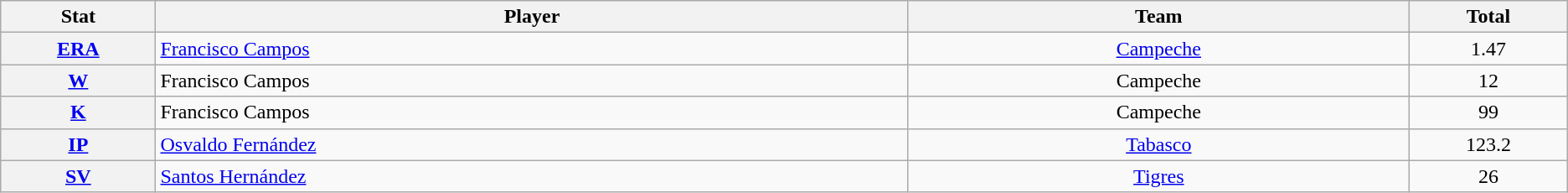<table class="wikitable" style="text-align:center;">
<tr>
<th scope="col" width="3%">Stat</th>
<th scope="col" width="15%">Player</th>
<th scope="col" width="10%">Team</th>
<th scope="col" width="3%">Total</th>
</tr>
<tr>
<th scope="row" style="text-align:center;"><a href='#'>ERA</a></th>
<td align=left> <a href='#'>Francisco Campos</a></td>
<td><a href='#'>Campeche</a></td>
<td>1.47</td>
</tr>
<tr>
<th scope="row" style="text-align:center;"><a href='#'>W</a></th>
<td align=left> Francisco Campos</td>
<td>Campeche</td>
<td>12</td>
</tr>
<tr>
<th scope="row" style="text-align:center;"><a href='#'>K</a></th>
<td align=left> Francisco Campos</td>
<td>Campeche</td>
<td>99</td>
</tr>
<tr>
<th scope="row" style="text-align:center;"><a href='#'>IP</a></th>
<td align=left> <a href='#'>Osvaldo Fernández</a></td>
<td><a href='#'>Tabasco</a></td>
<td>123.2</td>
</tr>
<tr>
<th scope="row" style="text-align:center;"><a href='#'>SV</a></th>
<td align=left> <a href='#'>Santos Hernández</a></td>
<td><a href='#'>Tigres</a></td>
<td>26</td>
</tr>
</table>
